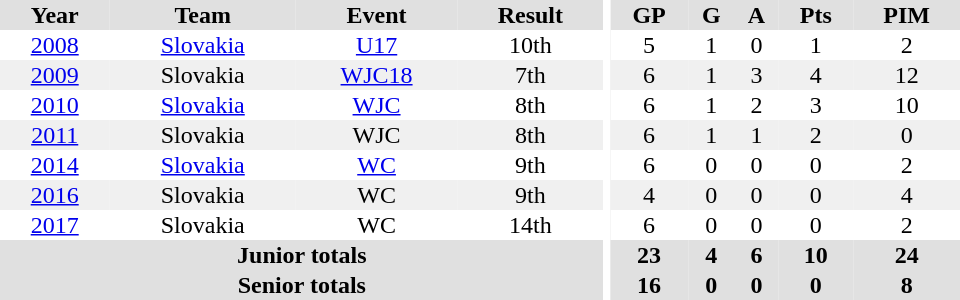<table border="0" cellpadding="1" cellspacing="0" ID="Table3" style="text-align:center; width:40em">
<tr ALIGN="center" bgcolor="#e0e0e0">
<th>Year</th>
<th>Team</th>
<th>Event</th>
<th>Result</th>
<th rowspan="99" bgcolor="#ffffff"></th>
<th>GP</th>
<th>G</th>
<th>A</th>
<th>Pts</th>
<th>PIM</th>
</tr>
<tr>
<td><a href='#'>2008</a></td>
<td><a href='#'>Slovakia</a></td>
<td><a href='#'>U17</a></td>
<td>10th</td>
<td>5</td>
<td>1</td>
<td>0</td>
<td>1</td>
<td>2</td>
</tr>
<tr bgcolor="#f0f0f0">
<td><a href='#'>2009</a></td>
<td>Slovakia</td>
<td><a href='#'>WJC18</a></td>
<td>7th</td>
<td>6</td>
<td>1</td>
<td>3</td>
<td>4</td>
<td>12</td>
</tr>
<tr>
<td><a href='#'>2010</a></td>
<td><a href='#'>Slovakia</a></td>
<td><a href='#'>WJC</a></td>
<td>8th</td>
<td>6</td>
<td>1</td>
<td>2</td>
<td>3</td>
<td>10</td>
</tr>
<tr bgcolor="#f0f0f0">
<td><a href='#'>2011</a></td>
<td>Slovakia</td>
<td>WJC</td>
<td>8th</td>
<td>6</td>
<td>1</td>
<td>1</td>
<td>2</td>
<td>0</td>
</tr>
<tr>
<td><a href='#'>2014</a></td>
<td><a href='#'>Slovakia</a></td>
<td><a href='#'>WC</a></td>
<td>9th</td>
<td>6</td>
<td>0</td>
<td>0</td>
<td>0</td>
<td>2</td>
</tr>
<tr bgcolor="#f0f0f0">
<td><a href='#'>2016</a></td>
<td>Slovakia</td>
<td>WC</td>
<td>9th</td>
<td>4</td>
<td>0</td>
<td>0</td>
<td>0</td>
<td>4</td>
</tr>
<tr>
<td><a href='#'>2017</a></td>
<td>Slovakia</td>
<td>WC</td>
<td>14th</td>
<td>6</td>
<td>0</td>
<td>0</td>
<td>0</td>
<td>2</td>
</tr>
<tr bgcolor="#e0e0e0">
<th colspan="4">Junior totals</th>
<th>23</th>
<th>4</th>
<th>6</th>
<th>10</th>
<th>24</th>
</tr>
<tr bgcolor="#e0e0e0">
<th colspan=4>Senior totals</th>
<th>16</th>
<th>0</th>
<th>0</th>
<th>0</th>
<th>8</th>
</tr>
</table>
